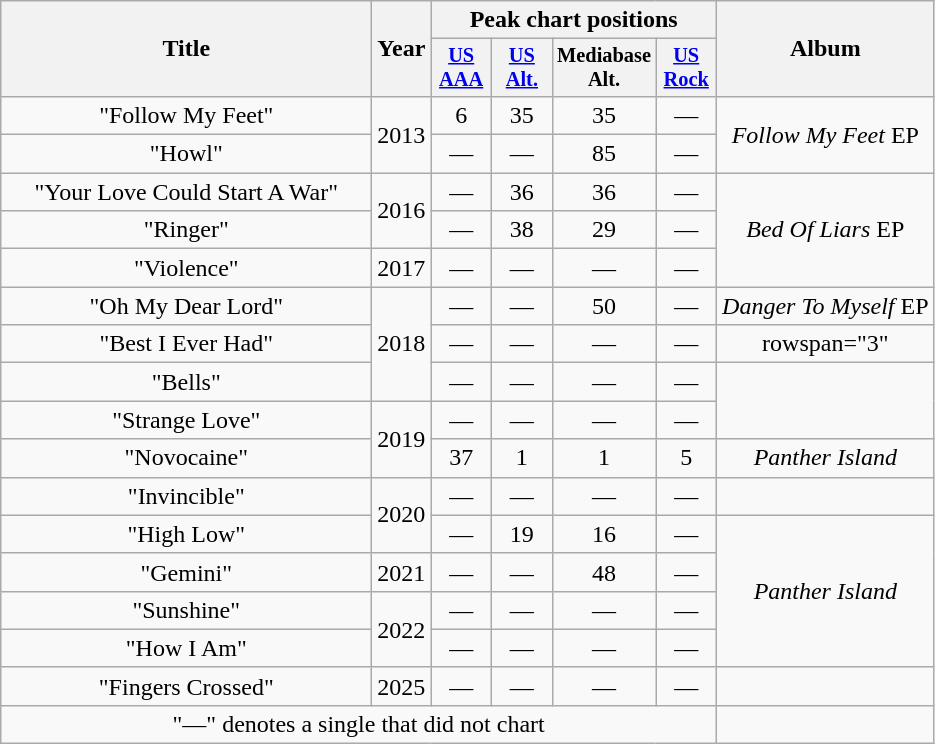<table class="wikitable plainrowheaders" style="text-align:center;">
<tr>
<th scope="col" rowspan="2" style="width:15em;">Title</th>
<th scope="col" rowspan="2">Year</th>
<th colspan="4" scope="col">Peak chart positions</th>
<th scope="col" rowspan="2">Album</th>
</tr>
<tr>
<th scope="col" style="width:2.5em;font-size:85%;"><a href='#'>US<br>AAA</a><br></th>
<th scope="col" style="width:2.5em;font-size:85%;"><a href='#'>US<br>Alt.</a><br></th>
<th scope="col" style="width:4.5em;font-size:85%;">Mediabase Alt.</th>
<th scope="col" style="width:2.5em;font-size:85%;"><a href='#'>US<br>Rock</a><br></th>
</tr>
<tr>
<td scope="row">"Follow My Feet"</td>
<td rowspan="2">2013</td>
<td>6</td>
<td>35</td>
<td>35</td>
<td>—</td>
<td rowspan="2"><em>Follow My Feet</em> EP</td>
</tr>
<tr>
<td>"Howl"</td>
<td>—</td>
<td>—</td>
<td>85</td>
<td>—</td>
</tr>
<tr>
<td scope="row">"Your Love Could Start A War"</td>
<td rowspan="2">2016</td>
<td>—</td>
<td>36</td>
<td>36</td>
<td>—</td>
<td rowspan="3"><em>Bed Of Liars</em> EP</td>
</tr>
<tr>
<td scope="row">"Ringer"</td>
<td>—</td>
<td>38</td>
<td>29</td>
<td>—</td>
</tr>
<tr>
<td>"Violence"</td>
<td>2017</td>
<td>—</td>
<td>—</td>
<td>—</td>
<td>—</td>
</tr>
<tr>
<td scope="row">"Oh My Dear Lord"</td>
<td rowspan="3">2018</td>
<td>—</td>
<td>—</td>
<td>50</td>
<td>—</td>
<td><em>Danger To Myself</em> EP</td>
</tr>
<tr>
<td>"Best I Ever Had"</td>
<td>—</td>
<td>—</td>
<td>—</td>
<td>—</td>
<td>rowspan="3" </td>
</tr>
<tr>
<td>"Bells"</td>
<td>—</td>
<td>—</td>
<td>—</td>
<td>—</td>
</tr>
<tr>
<td>"Strange Love"</td>
<td rowspan="2">2019</td>
<td>—</td>
<td>—</td>
<td>—</td>
<td>—</td>
</tr>
<tr>
<td scope="row">"Novocaine"</td>
<td>37</td>
<td>1</td>
<td>1</td>
<td>5</td>
<td><em>Panther Island</em></td>
</tr>
<tr>
<td>"Invincible"</td>
<td rowspan="2">2020</td>
<td>—</td>
<td>—</td>
<td>—</td>
<td>—</td>
<td></td>
</tr>
<tr>
<td scope="row">"High Low"</td>
<td>—</td>
<td>19</td>
<td>16</td>
<td>—</td>
<td rowspan="4"><em>Panther Island</em></td>
</tr>
<tr>
<td scope="row">"Gemini"</td>
<td>2021</td>
<td>—</td>
<td>—</td>
<td>48</td>
<td>—</td>
</tr>
<tr>
<td scope="row">"Sunshine"</td>
<td rowspan="2">2022</td>
<td>—</td>
<td>—</td>
<td>—</td>
<td>—</td>
</tr>
<tr>
<td scope="row">"How I Am"</td>
<td>—</td>
<td>—</td>
<td>—</td>
<td>—</td>
</tr>
<tr>
<td>"Fingers Crossed"</td>
<td>2025</td>
<td>—</td>
<td>—</td>
<td>—</td>
<td>—</td>
<td></td>
</tr>
<tr>
<td colspan="6">"—" denotes a single that did not chart</td>
</tr>
</table>
